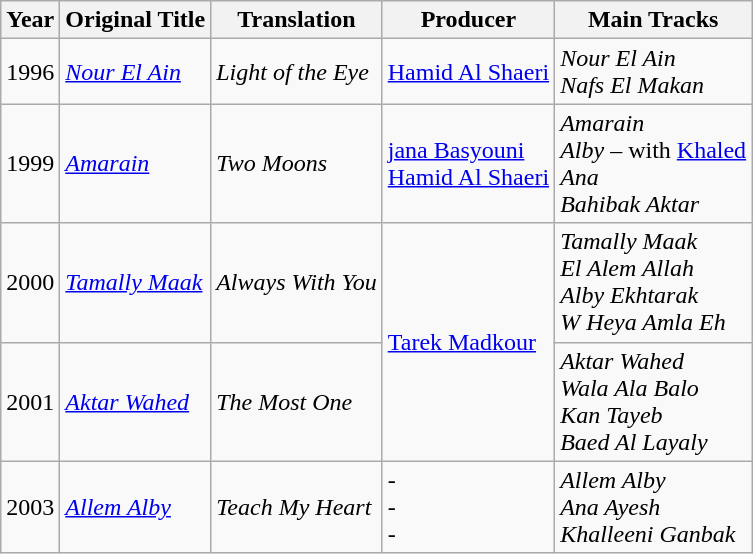<table class="wikitable sortable" border="2">
<tr>
<th scope="col">Year</th>
<th scope="col">Original Title</th>
<th scope="col">Translation</th>
<th scope="col">Producer</th>
<th scope="col">Main Tracks</th>
</tr>
<tr>
<td>1996</td>
<td><em><a href='#'>Nour El Ain</a></em></td>
<td><em>Light of the Eye</em></td>
<td><a href='#'>Hamid Al Shaeri</a></td>
<td><em>Nour El Ain</em><br><em>Nafs El Makan</em></td>
</tr>
<tr>
<td>1999</td>
<td><em><a href='#'>Amarain</a></em></td>
<td><em>Two Moons</em></td>
<td><a href='#'>jana Basyouni</a><br><a href='#'>Hamid Al Shaeri</a><br></td>
<td><em>Amarain</em><br><em>Alby</em> – with <a href='#'>Khaled</a><br><em>Ana</em><br><em>Bahibak Aktar</em></td>
</tr>
<tr>
<td>2000</td>
<td><em><a href='#'>Tamally Maak</a></em></td>
<td><em>Always With You</em></td>
<td rowspan="2"><a href='#'>Tarek Madkour</a></td>
<td><em>Tamally Maak</em><br><em>El Alem Allah</em><br><em>Alby Ekhtarak</em><br><em>W Heya Amla Eh</em></td>
</tr>
<tr>
<td>2001</td>
<td><em><a href='#'>Aktar Wahed</a></em></td>
<td><em>The Most One</em></td>
<td><em>Aktar Wahed</em><br><em>Wala Ala Balo</em><br><em>Kan Tayeb</em><br><em>Baed Al Layaly</em></td>
</tr>
<tr>
<td>2003</td>
<td><em><a href='#'>Allem Alby</a></em></td>
<td><em>Teach My Heart</em></td>
<td>- <br>- <br>- </td>
<td><em>Allem Alby</em><br><em>Ana Ayesh</em><br><em>Khalleeni Ganbak</em></td>
</tr>
</table>
